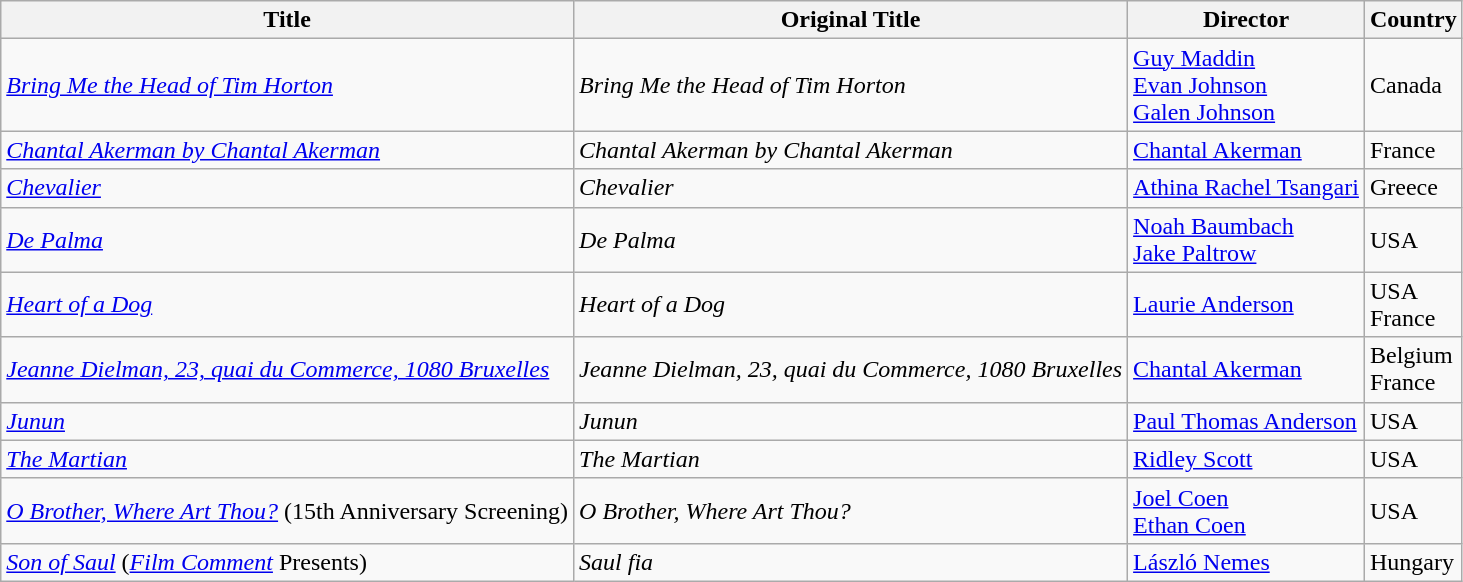<table class="wikitable">
<tr>
<th>Title</th>
<th>Original Title</th>
<th>Director</th>
<th>Country</th>
</tr>
<tr>
<td><em><a href='#'>Bring Me the Head of Tim Horton</a></em></td>
<td><em>Bring Me the Head of Tim Horton</em></td>
<td><a href='#'>Guy Maddin</a><br><a href='#'>Evan Johnson</a><br><a href='#'>Galen Johnson</a></td>
<td>Canada</td>
</tr>
<tr>
<td><em><a href='#'>Chantal Akerman by Chantal Akerman</a></em></td>
<td><em>Chantal Akerman by Chantal Akerman</em></td>
<td><a href='#'>Chantal Akerman</a></td>
<td>France</td>
</tr>
<tr>
<td><em><a href='#'>Chevalier</a></em></td>
<td><em>Chevalier</em></td>
<td><a href='#'>Athina Rachel Tsangari</a></td>
<td>Greece</td>
</tr>
<tr>
<td><em><a href='#'>De Palma</a></em></td>
<td><em>De Palma</em></td>
<td><a href='#'>Noah Baumbach</a><br><a href='#'>Jake Paltrow</a></td>
<td>USA</td>
</tr>
<tr>
<td><em><a href='#'>Heart of a Dog</a></em></td>
<td><em>Heart of a Dog</em></td>
<td><a href='#'>Laurie Anderson</a></td>
<td>USA<br>France</td>
</tr>
<tr>
<td><em><a href='#'>Jeanne Dielman, 23, quai du Commerce, 1080 Bruxelles</a></em></td>
<td><em>Jeanne Dielman, 23, quai du Commerce, 1080 Bruxelles</em></td>
<td><a href='#'>Chantal Akerman</a></td>
<td>Belgium<br>France</td>
</tr>
<tr>
<td><em><a href='#'>Junun</a></em></td>
<td><em>Junun</em></td>
<td><a href='#'>Paul Thomas Anderson</a></td>
<td>USA</td>
</tr>
<tr>
<td><em><a href='#'>The Martian</a></em></td>
<td><em>The Martian</em></td>
<td><a href='#'>Ridley Scott</a></td>
<td>USA</td>
</tr>
<tr>
<td><em><a href='#'>O Brother, Where Art Thou?</a></em> (15th Anniversary Screening)</td>
<td><em>O Brother, Where Art Thou?</em></td>
<td><a href='#'>Joel Coen<br>Ethan Coen</a></td>
<td>USA</td>
</tr>
<tr>
<td><em><a href='#'>Son of Saul</a></em> (<em><a href='#'>Film Comment</a></em> Presents)</td>
<td><em>Saul fia</em></td>
<td><a href='#'>László Nemes</a></td>
<td>Hungary</td>
</tr>
</table>
